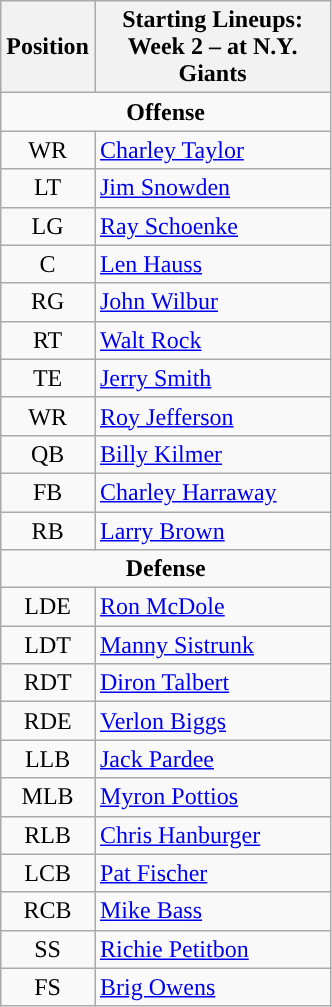<table class="wikitable">
<tr>
<th>Position</th>
<th width="150px" ">Starting Lineups: Week 2 – at N.Y. Giants</th>
</tr>
<tr>
<td colspan="2" style="text-align:center;"><strong>Offense</strong></td>
</tr>
<tr>
<td style="text-align:center;">WR</td>
<td><a href='#'>Charley Taylor</a></td>
</tr>
<tr>
<td style="text-align:center;">LT</td>
<td><a href='#'>Jim Snowden</a></td>
</tr>
<tr>
<td style="text-align:center;">LG</td>
<td><a href='#'>Ray Schoenke</a></td>
</tr>
<tr>
<td style="text-align:center;">C</td>
<td><a href='#'>Len Hauss</a></td>
</tr>
<tr>
<td style="text-align:center;">RG</td>
<td><a href='#'>John Wilbur</a></td>
</tr>
<tr>
<td style="text-align:center;">RT</td>
<td><a href='#'>Walt Rock</a></td>
</tr>
<tr>
<td style="text-align:center;">TE</td>
<td><a href='#'>Jerry Smith</a></td>
</tr>
<tr>
<td style="text-align:center;">WR</td>
<td><a href='#'>Roy Jefferson</a></td>
</tr>
<tr>
<td style="text-align:center;">QB</td>
<td><a href='#'>Billy Kilmer</a></td>
</tr>
<tr>
<td style="text-align:center;">FB</td>
<td><a href='#'>Charley Harraway</a></td>
</tr>
<tr>
<td style="text-align:center;">RB</td>
<td><a href='#'>Larry Brown</a></td>
</tr>
<tr>
<td colspan="2" style="text-align:center;"><strong>Defense</strong></td>
</tr>
<tr>
<td style="text-align:center;">LDE</td>
<td><a href='#'>Ron McDole</a></td>
</tr>
<tr>
<td style="text-align:center;">LDT</td>
<td><a href='#'>Manny Sistrunk</a></td>
</tr>
<tr>
<td style="text-align:center;">RDT</td>
<td><a href='#'>Diron Talbert</a></td>
</tr>
<tr>
<td style="text-align:center;">RDE</td>
<td><a href='#'>Verlon Biggs</a></td>
</tr>
<tr>
<td style="text-align:center;">LLB</td>
<td><a href='#'>Jack Pardee</a></td>
</tr>
<tr>
<td style="text-align:center;">MLB</td>
<td><a href='#'>Myron Pottios</a></td>
</tr>
<tr>
<td style="text-align:center;">RLB</td>
<td><a href='#'>Chris Hanburger</a></td>
</tr>
<tr>
<td style="text-align:center;">LCB</td>
<td><a href='#'>Pat Fischer</a></td>
</tr>
<tr>
<td style="text-align:center;">RCB</td>
<td><a href='#'>Mike Bass</a></td>
</tr>
<tr>
<td style="text-align:center;">SS</td>
<td><a href='#'>Richie Petitbon</a></td>
</tr>
<tr>
<td style="text-align:center;">FS</td>
<td><a href='#'>Brig Owens</a></td>
</tr>
</table>
